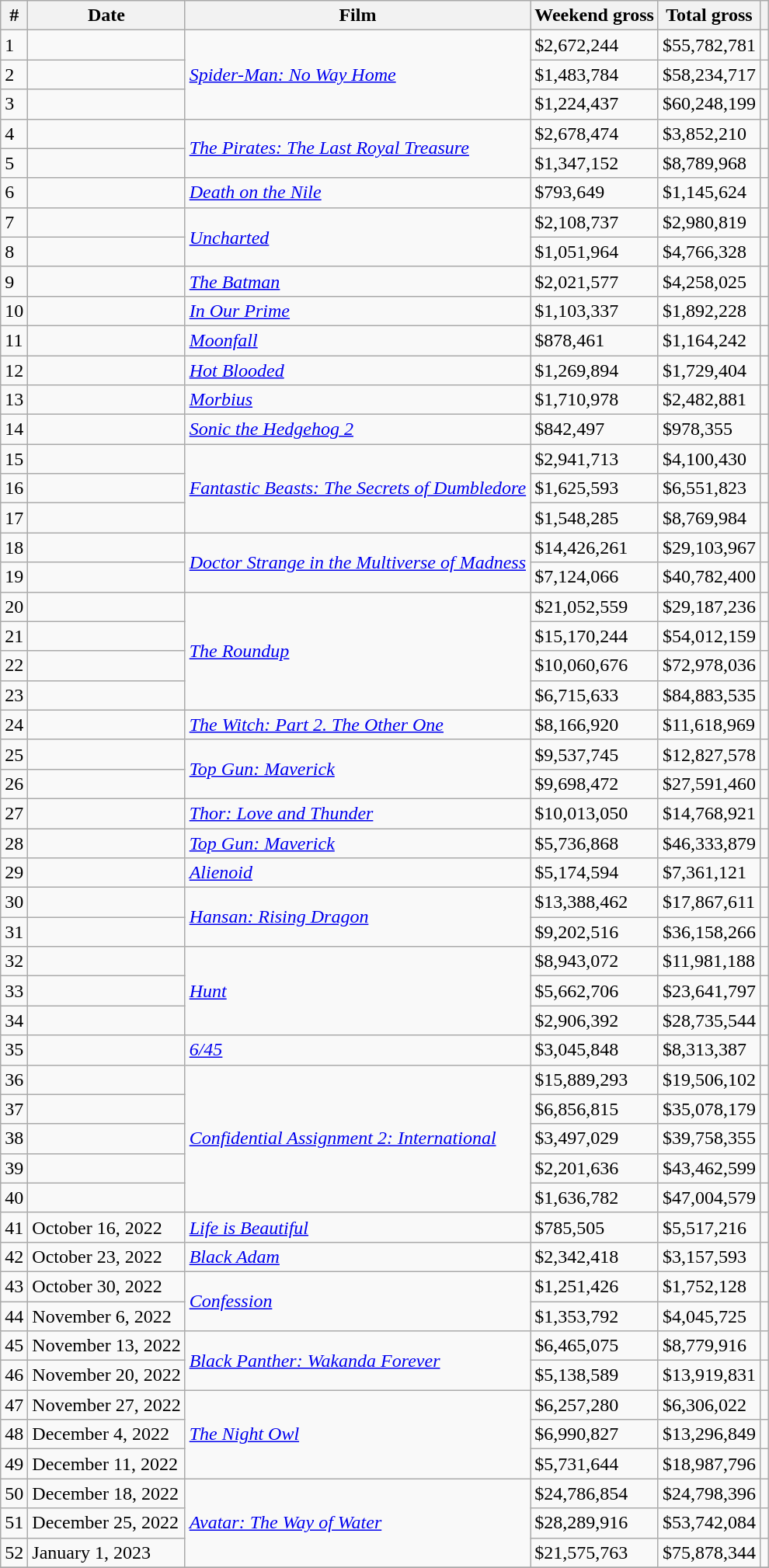<table class="wikitable sortable">
<tr>
<th>#</th>
<th>Date</th>
<th>Film</th>
<th>Weekend gross</th>
<th>Total gross</th>
<th></th>
</tr>
<tr>
<td>1</td>
<td></td>
<td rowspan=3><em><a href='#'>Spider-Man: No Way Home</a></em></td>
<td>$2,672,244</td>
<td>$55,782,781</td>
<td></td>
</tr>
<tr>
<td>2</td>
<td></td>
<td>$1,483,784</td>
<td>$58,234,717</td>
<td></td>
</tr>
<tr>
<td>3</td>
<td></td>
<td>$1,224,437</td>
<td>$60,248,199</td>
<td></td>
</tr>
<tr>
<td>4</td>
<td></td>
<td rowspan=2><em><a href='#'>The Pirates: The Last Royal Treasure</a></em></td>
<td>$2,678,474</td>
<td>$3,852,210</td>
<td></td>
</tr>
<tr>
<td>5</td>
<td></td>
<td>$1,347,152</td>
<td>$8,789,968</td>
<td></td>
</tr>
<tr>
<td>6</td>
<td></td>
<td><em><a href='#'>Death on the Nile</a></em></td>
<td>$793,649</td>
<td>$1,145,624</td>
<td></td>
</tr>
<tr>
<td>7</td>
<td></td>
<td rowspan=2><em><a href='#'>Uncharted</a></em></td>
<td>$2,108,737</td>
<td>$2,980,819</td>
<td></td>
</tr>
<tr>
<td>8</td>
<td></td>
<td>$1,051,964</td>
<td>$4,766,328</td>
<td></td>
</tr>
<tr>
<td>9</td>
<td></td>
<td><em><a href='#'>The Batman</a></em></td>
<td>$2,021,577</td>
<td>$4,258,025</td>
<td></td>
</tr>
<tr>
<td>10</td>
<td></td>
<td><em><a href='#'>In Our Prime</a></em></td>
<td>$1,103,337</td>
<td>$1,892,228</td>
<td></td>
</tr>
<tr>
<td>11</td>
<td></td>
<td><em><a href='#'>Moonfall</a></em></td>
<td>$878,461</td>
<td>$1,164,242</td>
<td></td>
</tr>
<tr>
<td>12</td>
<td></td>
<td><em><a href='#'>Hot Blooded</a></em></td>
<td>$1,269,894</td>
<td>$1,729,404</td>
<td></td>
</tr>
<tr>
<td>13</td>
<td></td>
<td><em><a href='#'>Morbius</a></em></td>
<td>$1,710,978</td>
<td>$2,482,881</td>
<td></td>
</tr>
<tr>
<td>14</td>
<td></td>
<td><em><a href='#'>Sonic the Hedgehog 2</a></em></td>
<td>$842,497</td>
<td>$978,355</td>
<td></td>
</tr>
<tr>
<td>15</td>
<td></td>
<td rowspan=3><em><a href='#'>Fantastic Beasts: The Secrets of Dumbledore</a></em></td>
<td>$2,941,713</td>
<td>$4,100,430</td>
<td></td>
</tr>
<tr>
<td>16</td>
<td></td>
<td>$1,625,593</td>
<td>$6,551,823</td>
<td></td>
</tr>
<tr>
<td>17</td>
<td></td>
<td>$1,548,285</td>
<td>$8,769,984</td>
<td></td>
</tr>
<tr>
<td>18</td>
<td></td>
<td rowspan=2><em><a href='#'>Doctor Strange in the Multiverse of Madness</a></em></td>
<td>$14,426,261</td>
<td>$29,103,967</td>
<td></td>
</tr>
<tr>
<td>19</td>
<td></td>
<td>$7,124,066</td>
<td>$40,782,400</td>
<td></td>
</tr>
<tr>
<td>20</td>
<td></td>
<td rowspan=4><em><a href='#'>The Roundup</a></em></td>
<td>$21,052,559</td>
<td>$29,187,236</td>
<td></td>
</tr>
<tr>
<td>21</td>
<td></td>
<td>$15,170,244</td>
<td>$54,012,159</td>
<td></td>
</tr>
<tr>
<td>22</td>
<td></td>
<td>$10,060,676</td>
<td>$72,978,036</td>
<td></td>
</tr>
<tr>
<td>23</td>
<td></td>
<td>$6,715,633</td>
<td>$84,883,535</td>
<td></td>
</tr>
<tr>
<td>24</td>
<td></td>
<td><em><a href='#'>The Witch: Part 2. The Other One</a></em></td>
<td>$8,166,920</td>
<td>$11,618,969</td>
<td></td>
</tr>
<tr>
<td>25</td>
<td></td>
<td rowspan=2><em><a href='#'>Top Gun: Maverick</a></em></td>
<td>$9,537,745</td>
<td>$12,827,578</td>
<td></td>
</tr>
<tr>
<td>26</td>
<td></td>
<td>$9,698,472</td>
<td>$27,591,460</td>
<td></td>
</tr>
<tr>
<td>27</td>
<td></td>
<td><em><a href='#'>Thor: Love and Thunder</a></em></td>
<td>$10,013,050</td>
<td>$14,768,921</td>
<td></td>
</tr>
<tr>
<td>28</td>
<td></td>
<td><em><a href='#'>Top Gun: Maverick</a></em></td>
<td>$5,736,868</td>
<td>$46,333,879</td>
<td></td>
</tr>
<tr>
<td>29</td>
<td></td>
<td><em><a href='#'>Alienoid</a></em></td>
<td>$5,174,594</td>
<td>$7,361,121</td>
<td></td>
</tr>
<tr>
<td>30</td>
<td></td>
<td rowspan=2><em><a href='#'>Hansan: Rising Dragon</a></em></td>
<td>$13,388,462</td>
<td>$17,867,611</td>
<td></td>
</tr>
<tr>
<td>31</td>
<td></td>
<td>$9,202,516</td>
<td>$36,158,266</td>
<td></td>
</tr>
<tr>
<td>32</td>
<td></td>
<td rowspan=3><em><a href='#'>Hunt</a></em></td>
<td>$8,943,072</td>
<td>$11,981,188</td>
<td></td>
</tr>
<tr>
<td>33</td>
<td></td>
<td>$5,662,706</td>
<td>$23,641,797</td>
<td></td>
</tr>
<tr>
<td>34</td>
<td></td>
<td>$2,906,392</td>
<td>$28,735,544</td>
<td></td>
</tr>
<tr>
<td>35</td>
<td></td>
<td><em><a href='#'>6/45</a></em></td>
<td>$3,045,848</td>
<td>$8,313,387</td>
<td></td>
</tr>
<tr>
<td>36</td>
<td></td>
<td rowspan=5><em><a href='#'>Confidential Assignment 2: International</a></em></td>
<td>$15,889,293</td>
<td>$19,506,102</td>
<td></td>
</tr>
<tr>
<td>37</td>
<td></td>
<td>$6,856,815</td>
<td>$35,078,179</td>
<td></td>
</tr>
<tr>
<td>38</td>
<td></td>
<td>$3,497,029</td>
<td>$39,758,355</td>
<td></td>
</tr>
<tr>
<td>39</td>
<td></td>
<td>$2,201,636</td>
<td>$43,462,599</td>
<td></td>
</tr>
<tr>
<td>40</td>
<td></td>
<td>$1,636,782</td>
<td>$47,004,579</td>
<td></td>
</tr>
<tr>
<td>41</td>
<td>October 16, 2022</td>
<td><em><a href='#'>Life is Beautiful</a></em></td>
<td>$785,505</td>
<td>$5,517,216</td>
<td></td>
</tr>
<tr>
<td>42</td>
<td>October 23, 2022</td>
<td><em><a href='#'>Black Adam</a></em></td>
<td>$2,342,418</td>
<td>$3,157,593</td>
<td></td>
</tr>
<tr>
<td>43</td>
<td>October 30, 2022</td>
<td rowspan="2"><em><a href='#'>Confession</a></em></td>
<td>$1,251,426</td>
<td>$1,752,128</td>
<td></td>
</tr>
<tr>
<td>44</td>
<td>November 6, 2022</td>
<td>$1,353,792</td>
<td>$4,045,725</td>
<td></td>
</tr>
<tr>
<td>45</td>
<td>November 13, 2022</td>
<td rowspan="2"><em><a href='#'>Black Panther: Wakanda Forever</a></em></td>
<td>$6,465,075</td>
<td>$8,779,916</td>
<td></td>
</tr>
<tr>
<td>46</td>
<td>November 20, 2022</td>
<td>$5,138,589</td>
<td>$13,919,831</td>
<td></td>
</tr>
<tr>
<td>47</td>
<td>November 27, 2022</td>
<td rowspan="3"><em><a href='#'>The Night Owl</a></em></td>
<td>$6,257,280</td>
<td>$6,306,022</td>
<td></td>
</tr>
<tr>
<td>48</td>
<td>December 4, 2022</td>
<td>$6,990,827</td>
<td>$13,296,849</td>
<td></td>
</tr>
<tr>
<td>49</td>
<td>December 11, 2022</td>
<td>$5,731,644</td>
<td>$18,987,796</td>
<td></td>
</tr>
<tr>
<td>50</td>
<td>December 18, 2022</td>
<td rowspan=3><em><a href='#'>Avatar: The Way of Water</a></em></td>
<td>$24,786,854</td>
<td>$24,798,396</td>
<td></td>
</tr>
<tr>
<td>51</td>
<td>December 25, 2022</td>
<td>$28,289,916</td>
<td>$53,742,084</td>
<td></td>
</tr>
<tr>
<td>52</td>
<td>January 1, 2023</td>
<td>$21,575,763</td>
<td>$75,878,344</td>
<td></td>
</tr>
<tr>
</tr>
</table>
